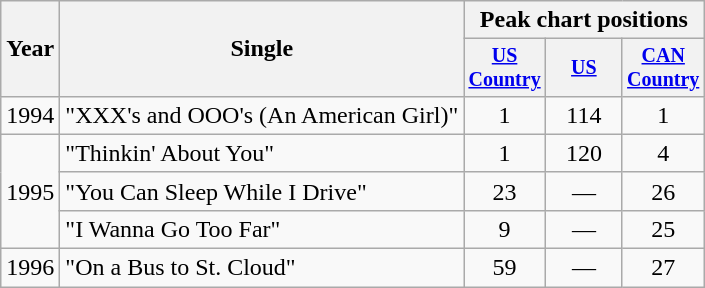<table class="wikitable">
<tr>
<th rowspan="2">Year</th>
<th rowspan="2">Single</th>
<th colspan="3">Peak chart positions</th>
</tr>
<tr style="font-size:smaller;">
<th width="45"><a href='#'>US Country</a></th>
<th width="45"><a href='#'>US</a></th>
<th width="45"><a href='#'>CAN Country</a></th>
</tr>
<tr>
<td>1994</td>
<td>"XXX's and OOO's (An American Girl)"</td>
<td align="center">1</td>
<td align="center">114</td>
<td align="center">1</td>
</tr>
<tr>
<td rowspan="3">1995</td>
<td>"Thinkin' About You"</td>
<td align="center">1</td>
<td align="center">120</td>
<td align="center">4</td>
</tr>
<tr>
<td>"You Can Sleep While I Drive"</td>
<td align="center">23</td>
<td align="center">—</td>
<td align="center">26</td>
</tr>
<tr>
<td>"I Wanna Go Too Far"</td>
<td align="center">9</td>
<td align="center">—</td>
<td align="center">25</td>
</tr>
<tr>
<td>1996</td>
<td>"On a Bus to St. Cloud"</td>
<td align="center">59</td>
<td align="center">—</td>
<td align="center">27</td>
</tr>
</table>
